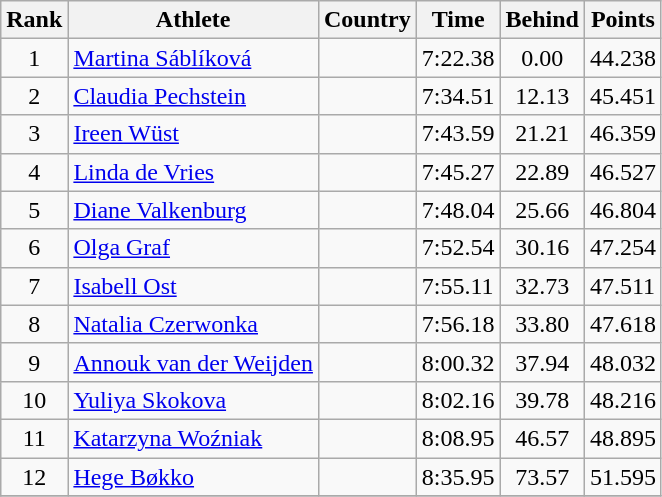<table class="wikitable" style="text-align:center">
<tr>
<th>Rank</th>
<th>Athlete</th>
<th>Country</th>
<th>Time</th>
<th>Behind</th>
<th>Points</th>
</tr>
<tr>
<td>1</td>
<td align="left"><a href='#'>Martina Sáblíková</a></td>
<td align="left"></td>
<td align="left">7:22.38</td>
<td>0.00</td>
<td align="left">44.238</td>
</tr>
<tr>
<td>2</td>
<td align="left"><a href='#'>Claudia Pechstein</a></td>
<td align="left"></td>
<td align="left">7:34.51</td>
<td>12.13</td>
<td align="left">45.451</td>
</tr>
<tr>
<td>3</td>
<td align="left"><a href='#'>Ireen Wüst</a></td>
<td align="left"></td>
<td align="left">7:43.59</td>
<td>21.21</td>
<td align="left">46.359</td>
</tr>
<tr>
<td>4</td>
<td align="left"><a href='#'>Linda de Vries</a></td>
<td align="left"></td>
<td align="left">7:45.27</td>
<td>22.89</td>
<td align="left">46.527</td>
</tr>
<tr>
<td>5</td>
<td align="left"><a href='#'>Diane Valkenburg</a></td>
<td align="left"></td>
<td align="left">7:48.04</td>
<td>25.66</td>
<td align="left">46.804</td>
</tr>
<tr>
<td>6</td>
<td align="left"><a href='#'>Olga Graf</a></td>
<td align="left"></td>
<td align="left">7:52.54</td>
<td>30.16</td>
<td align="left">47.254</td>
</tr>
<tr>
<td>7</td>
<td align="left"><a href='#'>Isabell Ost</a></td>
<td align="left"></td>
<td align="left">7:55.11</td>
<td>32.73</td>
<td align="left">47.511</td>
</tr>
<tr>
<td>8</td>
<td align="left"><a href='#'>Natalia Czerwonka</a></td>
<td align="left"></td>
<td align="left">7:56.18</td>
<td>33.80</td>
<td align="left">47.618</td>
</tr>
<tr>
<td>9</td>
<td align="left"><a href='#'>Annouk van der Weijden</a></td>
<td align="left"></td>
<td align="left">8:00.32</td>
<td>37.94</td>
<td align="left">48.032</td>
</tr>
<tr>
<td>10</td>
<td align="left"><a href='#'>Yuliya Skokova</a></td>
<td align="left"></td>
<td align="left">8:02.16</td>
<td>39.78</td>
<td align="left">48.216</td>
</tr>
<tr>
<td>11</td>
<td align="left"><a href='#'>Katarzyna Woźniak</a></td>
<td align="left"></td>
<td align="left">8:08.95</td>
<td>46.57</td>
<td align="left">48.895</td>
</tr>
<tr>
<td>12</td>
<td align="left"><a href='#'>Hege Bøkko</a></td>
<td align="left"></td>
<td align="left">8:35.95</td>
<td>73.57</td>
<td align="left">51.595</td>
</tr>
<tr>
</tr>
</table>
